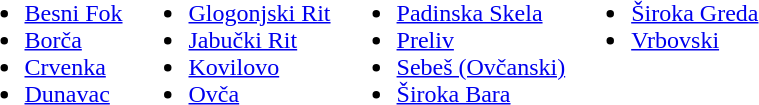<table>
<tr valign=top>
<td><br><ul><li><a href='#'>Besni Fok</a></li><li><a href='#'>Borča</a></li><li><a href='#'>Crvenka</a></li><li><a href='#'>Dunavac</a></li></ul></td>
<td><br><ul><li><a href='#'>Glogonjski Rit</a></li><li><a href='#'>Jabučki Rit</a></li><li><a href='#'>Kovilovo</a></li><li><a href='#'>Ovča</a></li></ul></td>
<td><br><ul><li><a href='#'>Padinska Skela</a></li><li><a href='#'>Preliv</a></li><li><a href='#'>Sebeš (Ovčanski)</a></li><li><a href='#'>Široka Bara</a></li></ul></td>
<td><br><ul><li><a href='#'>Široka Greda</a></li><li><a href='#'>Vrbovski</a></li></ul></td>
</tr>
</table>
